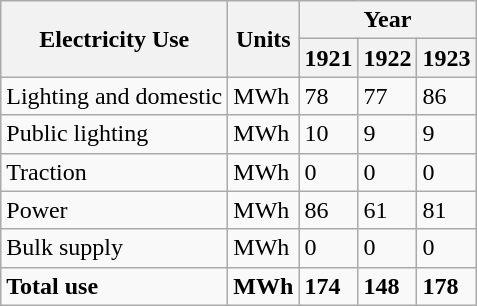<table class="wikitable">
<tr>
<th rowspan="2">Electricity  Use</th>
<th rowspan="2">Units</th>
<th colspan="3">Year</th>
</tr>
<tr>
<th>1921</th>
<th>1922</th>
<th>1923</th>
</tr>
<tr>
<td>Lighting  and domestic</td>
<td>MWh</td>
<td>78</td>
<td>77</td>
<td>86</td>
</tr>
<tr>
<td>Public  lighting</td>
<td>MWh</td>
<td>10</td>
<td>9</td>
<td>9</td>
</tr>
<tr>
<td>Traction</td>
<td>MWh</td>
<td>0</td>
<td>0</td>
<td>0</td>
</tr>
<tr>
<td>Power</td>
<td>MWh</td>
<td>86</td>
<td>61</td>
<td>81</td>
</tr>
<tr>
<td>Bulk  supply</td>
<td>MWh</td>
<td>0</td>
<td>0</td>
<td>0</td>
</tr>
<tr>
<td><strong>Total  use</strong></td>
<td><strong>MWh</strong></td>
<td><strong>174</strong></td>
<td><strong>148</strong></td>
<td><strong>178</strong></td>
</tr>
</table>
